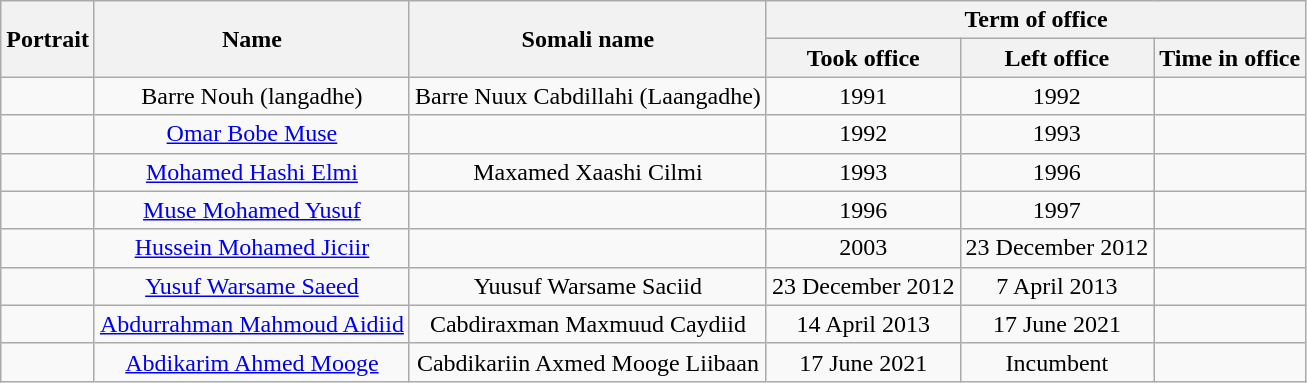<table class="wikitable" style="text-align:center">
<tr>
<th rowspan="2">Portrait</th>
<th rowspan="2">Name</th>
<th rowspan="2">Somali name</th>
<th colspan="3">Term of office</th>
</tr>
<tr>
<th>Took office</th>
<th>Left office</th>
<th>Time in office</th>
</tr>
<tr>
<td></td>
<td>Barre Nouh (langadhe)</td>
<td>Barre Nuux Cabdillahi (Laangadhe)</td>
<td>1991</td>
<td>1992</td>
<td></td>
</tr>
<tr>
<td></td>
<td><a href='#'>Omar Bobe Muse</a></td>
<td></td>
<td>1992</td>
<td>1993</td>
<td></td>
</tr>
<tr>
<td></td>
<td><a href='#'>Mohamed Hashi Elmi</a></td>
<td>Maxamed Xaashi Cilmi</td>
<td>1993</td>
<td>1996</td>
<td></td>
</tr>
<tr>
<td></td>
<td><a href='#'>Muse Mohamed Yusuf</a></td>
<td></td>
<td>1996</td>
<td>1997</td>
<td></td>
</tr>
<tr>
<td></td>
<td><a href='#'>Hussein Mohamed Jiciir</a></td>
<td></td>
<td>2003</td>
<td>23 December 2012</td>
<td></td>
</tr>
<tr 9years>
<td></td>
<td><a href='#'>Yusuf Warsame Saeed</a></td>
<td>Yuusuf Warsame Saciid</td>
<td>23 December 2012</td>
<td>7 April 2013</td>
<td></td>
</tr>
<tr>
<td></td>
<td><a href='#'>Abdurrahman Mahmoud Aidiid</a></td>
<td>Cabdiraxman Maxmuud Caydiid</td>
<td>14 April 2013</td>
<td>17 June 2021</td>
<td></td>
</tr>
<tr>
<td></td>
<td><a href='#'>Abdikarim Ahmed Mooge</a></td>
<td>Cabdikariin Axmed Mooge Liibaan</td>
<td>17 June 2021</td>
<td>Incumbent</td>
<td></td>
</tr>
</table>
